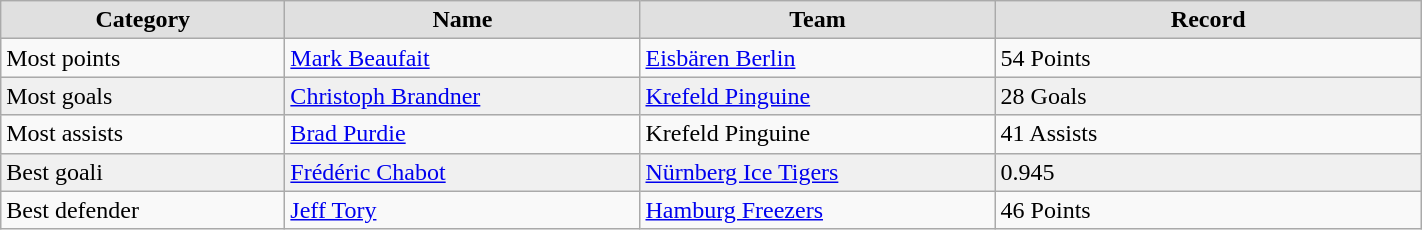<table class="wikitable" style="border: gray solid 1px; border-collapse: collapse;" width="75%">
<tr align="center" style="background:#e0e0e0; font-weight:bold;">
<td width="20%">Category</td>
<td width="25%">Name</td>
<td width="25%">Team</td>
<td width="30%">Record</td>
</tr>
<tr>
<td>Most points</td>
<td> <a href='#'>Mark Beaufait</a></td>
<td><a href='#'>Eisbären Berlin</a></td>
<td>54 Points</td>
</tr>
<tr bgcolor="#f0f0f0">
<td>Most goals</td>
<td> <a href='#'>Christoph Brandner</a></td>
<td><a href='#'>Krefeld Pinguine</a></td>
<td>28 Goals</td>
</tr>
<tr>
<td>Most assists</td>
<td> <a href='#'>Brad Purdie</a></td>
<td>Krefeld Pinguine</td>
<td>41 Assists</td>
</tr>
<tr bgcolor="#f0f0f0">
<td>Best goali</td>
<td> <a href='#'>Frédéric Chabot</a></td>
<td><a href='#'>Nürnberg Ice Tigers</a></td>
<td>0.945</td>
</tr>
<tr>
<td>Best defender</td>
<td> <a href='#'>Jeff Tory</a></td>
<td><a href='#'>Hamburg Freezers</a></td>
<td>46 Points</td>
</tr>
</table>
